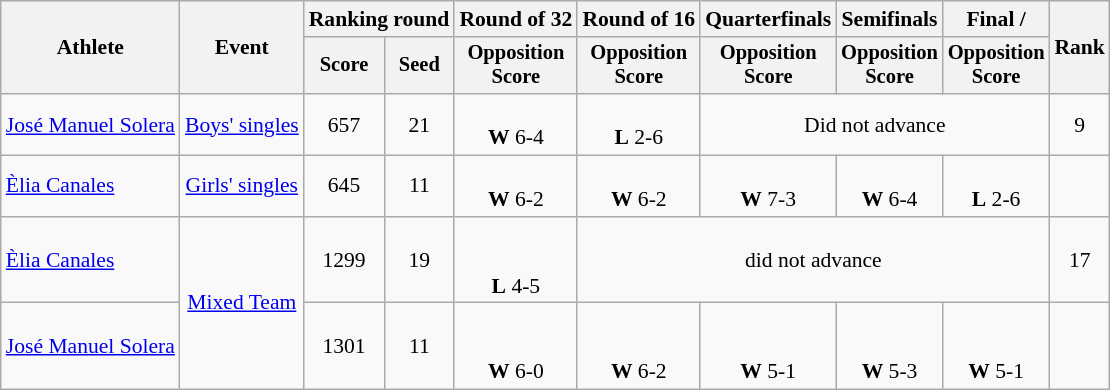<table class="wikitable" style="font-size:90%;">
<tr>
<th rowspan="2">Athlete</th>
<th rowspan="2">Event</th>
<th colspan="2">Ranking round</th>
<th>Round of 32</th>
<th>Round of 16</th>
<th>Quarterfinals</th>
<th>Semifinals</th>
<th>Final / </th>
<th rowspan=2>Rank</th>
</tr>
<tr style="font-size:95%">
<th>Score</th>
<th>Seed</th>
<th>Opposition<br>Score</th>
<th>Opposition<br>Score</th>
<th>Opposition<br>Score</th>
<th>Opposition<br>Score</th>
<th>Opposition<br>Score</th>
</tr>
<tr align=center>
<td align=left><a href='#'>José Manuel Solera</a></td>
<td><a href='#'>Boys' singles</a></td>
<td>657</td>
<td>21</td>
<td><br><strong>W</strong> 6-4</td>
<td><br><strong>L</strong> 2-6</td>
<td colspan=3>Did not advance</td>
<td>9</td>
</tr>
<tr align=center>
<td align=left><a href='#'>Èlia Canales</a></td>
<td><a href='#'>Girls' singles</a></td>
<td>645</td>
<td>11</td>
<td><br><strong>W</strong> 6-2</td>
<td><br><strong>W</strong> 6-2</td>
<td><br><strong>W</strong> 7-3</td>
<td><br><strong>W</strong> 6-4</td>
<td><br><strong>L</strong> 2-6</td>
<td></td>
</tr>
<tr align=center>
<td align=left><a href='#'>Èlia Canales</a><br></td>
<td rowspan=2><a href='#'>Mixed Team</a></td>
<td>1299</td>
<td>19</td>
<td><br><br><strong>L</strong> 4-5</td>
<td colspan=4>did not advance</td>
<td>17</td>
</tr>
<tr align=center>
<td align=left><a href='#'>José Manuel Solera</a><br></td>
<td>1301</td>
<td>11</td>
<td><br><br><strong>W</strong> 6-0</td>
<td><br><br><strong>W</strong> 6-2</td>
<td><br><br><strong>W</strong> 5-1</td>
<td><br><br><strong>W</strong> 5-3</td>
<td><br><br><strong>W</strong> 5-1</td>
<td></td>
</tr>
</table>
